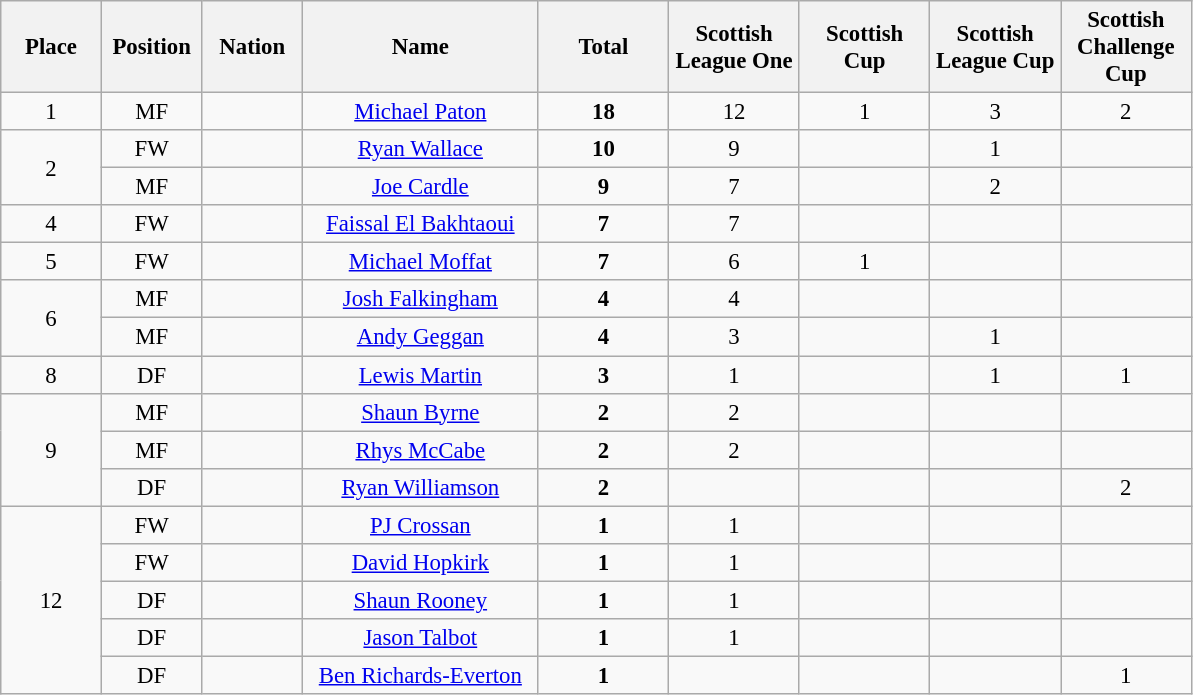<table class="wikitable" style="font-size: 95%; text-align: center;">
<tr>
<th width=60>Place</th>
<th width=60>Position</th>
<th width=60>Nation</th>
<th width=150>Name</th>
<th width=80>Total</th>
<th width=80>Scottish League One</th>
<th width=80>Scottish Cup</th>
<th width=80>Scottish League Cup</th>
<th width=80>Scottish Challenge Cup</th>
</tr>
<tr>
<td>1</td>
<td>MF</td>
<td></td>
<td><a href='#'>Michael Paton</a></td>
<td><strong>18</strong></td>
<td>12</td>
<td>1</td>
<td>3</td>
<td>2</td>
</tr>
<tr>
<td rowspan="2">2</td>
<td>FW</td>
<td></td>
<td><a href='#'>Ryan Wallace</a></td>
<td><strong>10</strong></td>
<td>9</td>
<td></td>
<td>1</td>
<td></td>
</tr>
<tr>
<td>MF</td>
<td></td>
<td><a href='#'>Joe Cardle</a></td>
<td><strong>9</strong></td>
<td>7</td>
<td></td>
<td>2</td>
<td></td>
</tr>
<tr>
<td>4</td>
<td>FW</td>
<td></td>
<td><a href='#'>Faissal El Bakhtaoui</a></td>
<td><strong>7</strong></td>
<td>7</td>
<td></td>
<td></td>
<td></td>
</tr>
<tr>
<td>5</td>
<td>FW</td>
<td></td>
<td><a href='#'>Michael Moffat</a></td>
<td><strong>7</strong></td>
<td>6</td>
<td>1</td>
<td></td>
<td></td>
</tr>
<tr>
<td rowspan="2">6</td>
<td>MF</td>
<td></td>
<td><a href='#'>Josh Falkingham</a></td>
<td><strong>4</strong></td>
<td>4</td>
<td></td>
<td></td>
<td></td>
</tr>
<tr>
<td>MF</td>
<td></td>
<td><a href='#'>Andy Geggan</a></td>
<td><strong>4</strong></td>
<td>3</td>
<td></td>
<td>1</td>
<td></td>
</tr>
<tr>
<td>8</td>
<td>DF</td>
<td></td>
<td><a href='#'>Lewis Martin</a></td>
<td><strong>3</strong></td>
<td>1</td>
<td></td>
<td>1</td>
<td>1</td>
</tr>
<tr>
<td rowspan="3">9</td>
<td>MF</td>
<td></td>
<td><a href='#'>Shaun Byrne</a></td>
<td><strong>2</strong></td>
<td>2</td>
<td></td>
<td></td>
<td></td>
</tr>
<tr>
<td>MF</td>
<td></td>
<td><a href='#'>Rhys McCabe</a></td>
<td><strong>2</strong></td>
<td>2</td>
<td></td>
<td></td>
<td></td>
</tr>
<tr>
<td>DF</td>
<td></td>
<td><a href='#'>Ryan Williamson</a></td>
<td><strong>2</strong></td>
<td></td>
<td></td>
<td></td>
<td>2</td>
</tr>
<tr>
<td rowspan="5">12</td>
<td>FW</td>
<td></td>
<td><a href='#'>PJ Crossan</a></td>
<td><strong>1</strong></td>
<td>1</td>
<td></td>
<td></td>
<td></td>
</tr>
<tr>
<td>FW</td>
<td></td>
<td><a href='#'>David Hopkirk</a></td>
<td><strong>1</strong></td>
<td>1</td>
<td></td>
<td></td>
<td></td>
</tr>
<tr>
<td>DF</td>
<td></td>
<td><a href='#'>Shaun Rooney</a></td>
<td><strong>1</strong></td>
<td>1</td>
<td></td>
<td></td>
<td></td>
</tr>
<tr>
<td>DF</td>
<td></td>
<td><a href='#'>Jason Talbot</a></td>
<td><strong>1</strong></td>
<td>1</td>
<td></td>
<td></td>
<td></td>
</tr>
<tr>
<td>DF</td>
<td></td>
<td><a href='#'>Ben Richards-Everton</a></td>
<td><strong>1</strong></td>
<td></td>
<td></td>
<td></td>
<td>1</td>
</tr>
</table>
